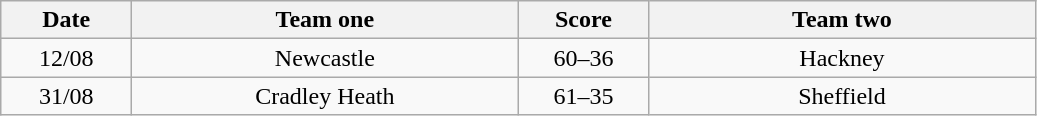<table class="wikitable" style="text-align: center">
<tr>
<th width=80>Date</th>
<th width=250>Team one</th>
<th width=80>Score</th>
<th width=250>Team two</th>
</tr>
<tr>
<td>12/08</td>
<td>Newcastle</td>
<td>60–36</td>
<td>Hackney</td>
</tr>
<tr>
<td>31/08</td>
<td>Cradley Heath</td>
<td>61–35</td>
<td>Sheffield</td>
</tr>
</table>
